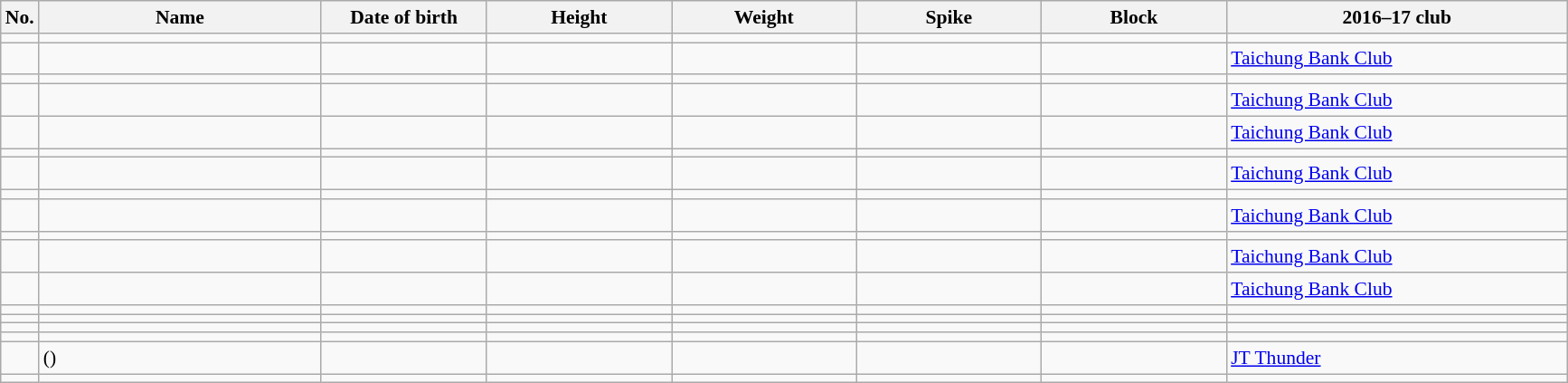<table class="wikitable collapsible collapsed sortable" style="font-size:90%; text-align:center;">
<tr>
<th>No.</th>
<th style="width:14em">Name</th>
<th style="width:8em">Date of birth</th>
<th style="width:9em">Height</th>
<th style="width:9em">Weight</th>
<th style="width:9em">Spike</th>
<th style="width:9em">Block</th>
<th style="width:17em">2016–17 club</th>
</tr>
<tr>
<td></td>
<td style="text-align:left;"></td>
<td style="text-align:right;"></td>
<td></td>
<td></td>
<td></td>
<td></td>
<td style="text-align:left;"></td>
</tr>
<tr>
<td></td>
<td style="text-align:left;"></td>
<td style="text-align:right;"></td>
<td></td>
<td></td>
<td></td>
<td></td>
<td style="text-align:left;"> <a href='#'>Taichung Bank Club</a></td>
</tr>
<tr>
<td></td>
<td style="text-align:left;"></td>
<td style="text-align:right;"></td>
<td></td>
<td></td>
<td></td>
<td></td>
<td style="text-align:left;"></td>
</tr>
<tr>
<td></td>
<td style="text-align:left;"></td>
<td style="text-align:right;"></td>
<td></td>
<td></td>
<td></td>
<td></td>
<td style="text-align:left;"> <a href='#'>Taichung Bank Club</a></td>
</tr>
<tr>
<td></td>
<td style="text-align:left;"></td>
<td style="text-align:right;"></td>
<td></td>
<td></td>
<td></td>
<td></td>
<td style="text-align:left;"> <a href='#'>Taichung Bank Club</a></td>
</tr>
<tr>
<td></td>
<td style="text-align:left;"></td>
<td style="text-align:right;"></td>
<td></td>
<td></td>
<td></td>
<td></td>
<td style="text-align:left;"></td>
</tr>
<tr>
<td></td>
<td style="text-align:left;"></td>
<td style="text-align:right;"></td>
<td></td>
<td></td>
<td></td>
<td></td>
<td style="text-align:left;"> <a href='#'>Taichung Bank Club</a></td>
</tr>
<tr>
<td></td>
<td style="text-align:left;"></td>
<td style="text-align:right;"></td>
<td></td>
<td></td>
<td></td>
<td></td>
<td style="text-align:left;"></td>
</tr>
<tr>
<td></td>
<td style="text-align:left;"></td>
<td style="text-align:right;"></td>
<td></td>
<td></td>
<td></td>
<td></td>
<td style="text-align:left;"> <a href='#'>Taichung Bank Club</a></td>
</tr>
<tr>
<td></td>
<td style="text-align:left;"></td>
<td style="text-align:right;"></td>
<td></td>
<td></td>
<td></td>
<td></td>
<td style="text-align:left;"></td>
</tr>
<tr>
<td></td>
<td style="text-align:left;"></td>
<td style="text-align:right;"></td>
<td></td>
<td></td>
<td></td>
<td></td>
<td style="text-align:left;"> <a href='#'>Taichung Bank Club</a></td>
</tr>
<tr>
<td></td>
<td style="text-align:left;"></td>
<td style="text-align:right;"></td>
<td></td>
<td></td>
<td></td>
<td></td>
<td style="text-align:left;"> <a href='#'>Taichung Bank Club</a></td>
</tr>
<tr>
<td></td>
<td style="text-align:left;"></td>
<td style="text-align:right;"></td>
<td></td>
<td></td>
<td></td>
<td></td>
<td style="text-align:left;"></td>
</tr>
<tr>
<td></td>
<td style="text-align:left;"></td>
<td style="text-align:right;"></td>
<td></td>
<td></td>
<td></td>
<td></td>
<td style="text-align:left;"></td>
</tr>
<tr>
<td></td>
<td style="text-align:left;"></td>
<td style="text-align:right;"></td>
<td></td>
<td></td>
<td></td>
<td></td>
<td style="text-align:left;"></td>
</tr>
<tr>
<td></td>
<td style="text-align:left;"></td>
<td style="text-align:right;"></td>
<td></td>
<td></td>
<td></td>
<td></td>
<td style="text-align:left;"></td>
</tr>
<tr>
<td></td>
<td style="text-align:left;"> ()</td>
<td style="text-align:right;"></td>
<td></td>
<td></td>
<td></td>
<td></td>
<td style="text-align:left;"> <a href='#'>JT Thunder</a></td>
</tr>
<tr>
<td></td>
<td style="text-align:left;"></td>
<td style="text-align:right;"></td>
<td></td>
<td></td>
<td></td>
<td></td>
<td style="text-align:left;"></td>
</tr>
</table>
